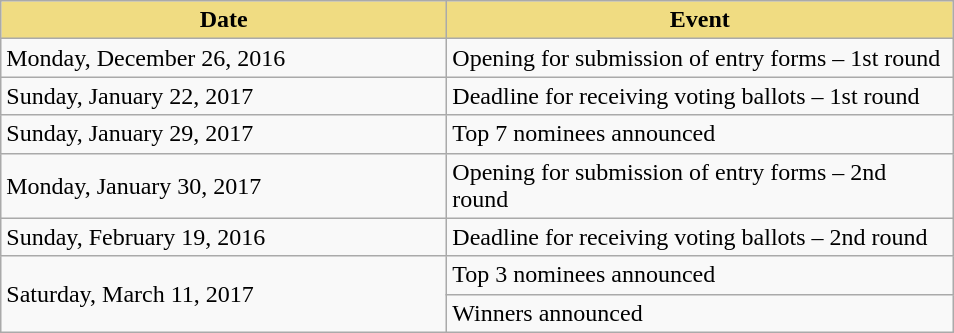<table class=wikitable>
<tr>
<th style=background:#F0DC82 width=290>Date</th>
<th style=background:#F0DC82 width=330>Event</th>
</tr>
<tr>
<td>Monday, December 26, 2016</td>
<td>Opening for submission of entry forms – 1st round</td>
</tr>
<tr>
<td>Sunday, January 22, 2017</td>
<td>Deadline for receiving voting ballots – 1st round</td>
</tr>
<tr>
<td>Sunday, January 29, 2017</td>
<td>Top 7 nominees announced</td>
</tr>
<tr>
<td>Monday, January 30, 2017</td>
<td>Opening for submission of entry forms – 2nd round</td>
</tr>
<tr>
<td>Sunday, February 19, 2016</td>
<td>Deadline for receiving voting ballots – 2nd round</td>
</tr>
<tr>
<td rowspan=2>Saturday, March 11, 2017</td>
<td>Top 3 nominees announced</td>
</tr>
<tr>
<td>Winners announced</td>
</tr>
</table>
